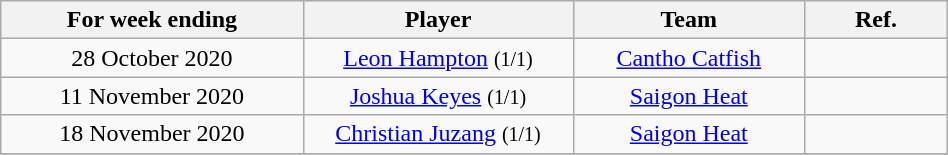<table class="wikitable" style="width: 50%">
<tr>
<th width=50>For week ending</th>
<th width=50>Player</th>
<th width=50>Team</th>
<th width=5>Ref.</th>
</tr>
<tr>
<td align=center>28 October 2020</td>
<td align=center><a href='#'>Leon Hampton</a> <small>(1/1)</small></td>
<td align=center><a href='#'>Cantho Catfish</a></td>
<td align=center></td>
</tr>
<tr>
<td align=center>11 November 2020</td>
<td align=center><a href='#'>Joshua Keyes</a> <small>(1/1)</small></td>
<td align=center><a href='#'>Saigon Heat</a></td>
<td align=center></td>
</tr>
<tr>
<td align=center>18 November 2020</td>
<td align=center><a href='#'>Christian Juzang</a> <small>(1/1)</small></td>
<td align=center><a href='#'>Saigon Heat</a></td>
<td align=center></td>
</tr>
<tr>
</tr>
</table>
